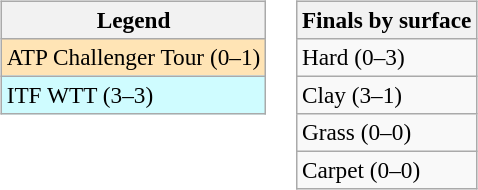<table>
<tr valign=top>
<td><br><table class=wikitable style=font-size:97%>
<tr>
<th>Legend</th>
</tr>
<tr style="background:moccasin;">
<td>ATP Challenger Tour (0–1)</td>
</tr>
<tr style="background:#cffcff;">
<td>ITF WTT (3–3)</td>
</tr>
</table>
</td>
<td><br><table class=wikitable style=font-size:97%>
<tr>
<th>Finals by surface</th>
</tr>
<tr>
<td>Hard (0–3)</td>
</tr>
<tr>
<td>Clay (3–1)</td>
</tr>
<tr>
<td>Grass (0–0)</td>
</tr>
<tr>
<td>Carpet (0–0)</td>
</tr>
</table>
</td>
</tr>
</table>
